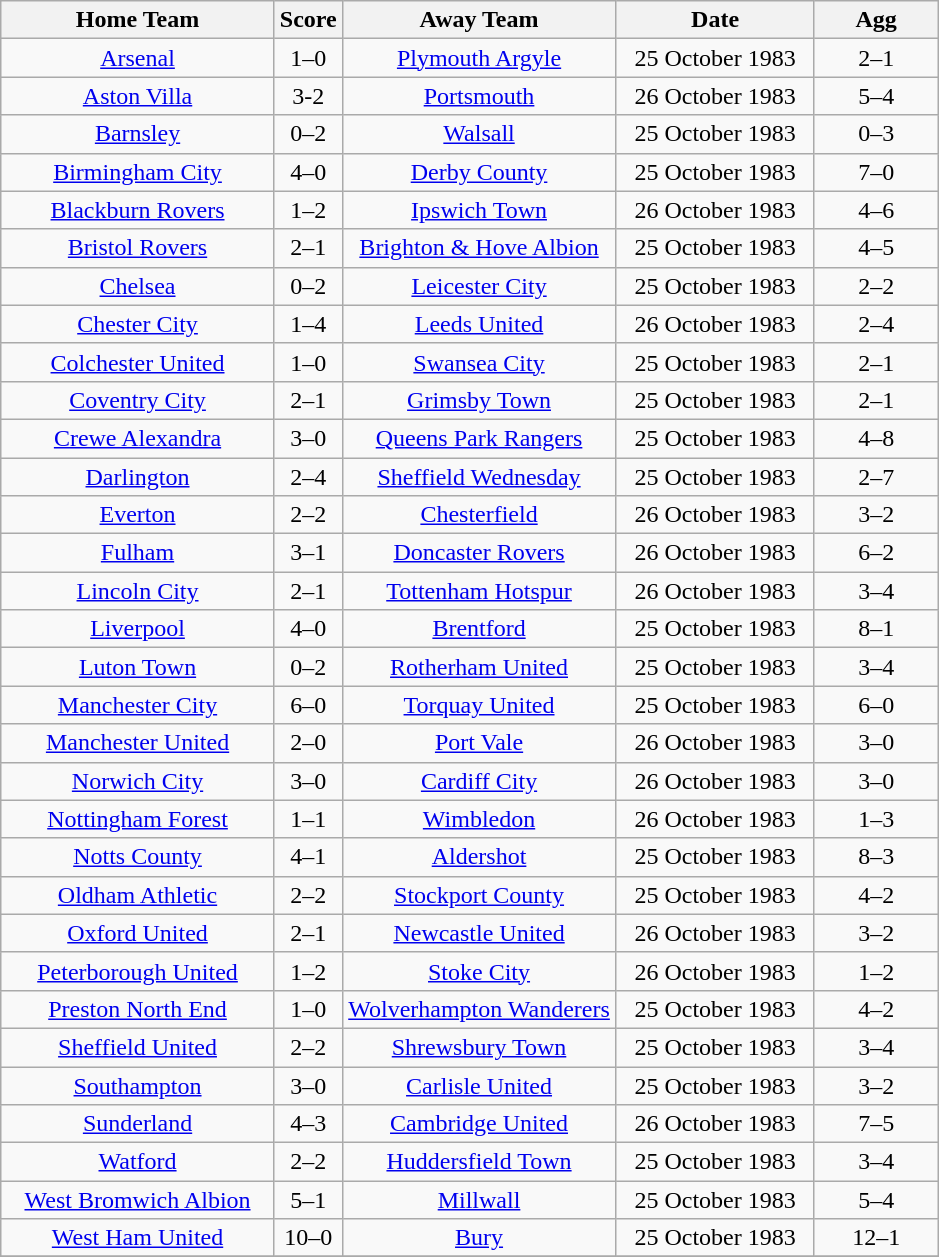<table class="wikitable" style="text-align:center;">
<tr>
<th width=175>Home Team</th>
<th width=20>Score</th>
<th width=175>Away Team</th>
<th width=125>Date</th>
<th width= 75>Agg</th>
</tr>
<tr>
<td><a href='#'>Arsenal</a></td>
<td>1–0</td>
<td><a href='#'>Plymouth Argyle</a></td>
<td>25 October 1983</td>
<td>2–1</td>
</tr>
<tr>
<td><a href='#'>Aston Villa</a></td>
<td>3-2</td>
<td><a href='#'>Portsmouth</a></td>
<td>26 October 1983</td>
<td>5–4</td>
</tr>
<tr>
<td><a href='#'>Barnsley</a></td>
<td>0–2</td>
<td><a href='#'>Walsall</a></td>
<td>25 October 1983</td>
<td>0–3</td>
</tr>
<tr>
<td><a href='#'>Birmingham City</a></td>
<td>4–0</td>
<td><a href='#'>Derby County</a></td>
<td>25 October 1983</td>
<td>7–0</td>
</tr>
<tr>
<td><a href='#'>Blackburn Rovers</a></td>
<td>1–2</td>
<td><a href='#'>Ipswich Town</a></td>
<td>26 October 1983</td>
<td>4–6</td>
</tr>
<tr>
<td><a href='#'>Bristol Rovers</a></td>
<td>2–1</td>
<td><a href='#'>Brighton & Hove Albion</a></td>
<td>25 October 1983</td>
<td>4–5</td>
</tr>
<tr>
<td><a href='#'>Chelsea</a></td>
<td>0–2</td>
<td><a href='#'>Leicester City</a></td>
<td>25 October 1983</td>
<td>2–2</td>
</tr>
<tr>
<td><a href='#'>Chester City</a></td>
<td>1–4</td>
<td><a href='#'>Leeds United</a></td>
<td>26 October 1983</td>
<td>2–4</td>
</tr>
<tr>
<td><a href='#'>Colchester United</a></td>
<td>1–0</td>
<td><a href='#'>Swansea City</a></td>
<td>25 October 1983</td>
<td>2–1</td>
</tr>
<tr>
<td><a href='#'>Coventry City</a></td>
<td>2–1</td>
<td><a href='#'>Grimsby Town</a></td>
<td>25 October 1983</td>
<td>2–1</td>
</tr>
<tr>
<td><a href='#'>Crewe Alexandra</a></td>
<td>3–0</td>
<td><a href='#'>Queens Park Rangers</a></td>
<td>25 October 1983</td>
<td>4–8</td>
</tr>
<tr>
<td><a href='#'>Darlington</a></td>
<td>2–4</td>
<td><a href='#'>Sheffield Wednesday</a></td>
<td>25 October 1983</td>
<td>2–7</td>
</tr>
<tr>
<td><a href='#'>Everton</a></td>
<td>2–2</td>
<td><a href='#'>Chesterfield</a></td>
<td>26 October 1983</td>
<td>3–2</td>
</tr>
<tr>
<td><a href='#'>Fulham</a></td>
<td>3–1</td>
<td><a href='#'>Doncaster Rovers</a></td>
<td>26 October 1983</td>
<td>6–2</td>
</tr>
<tr>
<td><a href='#'>Lincoln City</a></td>
<td>2–1</td>
<td><a href='#'>Tottenham Hotspur</a></td>
<td>26 October 1983</td>
<td>3–4</td>
</tr>
<tr>
<td><a href='#'>Liverpool</a></td>
<td>4–0</td>
<td><a href='#'>Brentford</a></td>
<td>25 October 1983</td>
<td>8–1</td>
</tr>
<tr>
<td><a href='#'>Luton Town</a></td>
<td>0–2</td>
<td><a href='#'>Rotherham United</a></td>
<td>25 October 1983</td>
<td>3–4</td>
</tr>
<tr>
<td><a href='#'>Manchester City</a></td>
<td>6–0</td>
<td><a href='#'>Torquay United</a></td>
<td>25 October 1983</td>
<td>6–0</td>
</tr>
<tr>
<td><a href='#'>Manchester United</a></td>
<td>2–0</td>
<td><a href='#'>Port Vale</a></td>
<td>26 October 1983</td>
<td>3–0</td>
</tr>
<tr>
<td><a href='#'>Norwich City</a></td>
<td>3–0</td>
<td><a href='#'>Cardiff City</a></td>
<td>26 October 1983</td>
<td>3–0</td>
</tr>
<tr>
<td><a href='#'>Nottingham Forest</a></td>
<td>1–1</td>
<td><a href='#'>Wimbledon</a></td>
<td>26 October 1983</td>
<td>1–3</td>
</tr>
<tr>
<td><a href='#'>Notts County</a></td>
<td>4–1</td>
<td><a href='#'>Aldershot</a></td>
<td>25 October 1983</td>
<td>8–3</td>
</tr>
<tr>
<td><a href='#'>Oldham Athletic</a></td>
<td>2–2</td>
<td><a href='#'>Stockport County</a></td>
<td>25 October 1983</td>
<td>4–2</td>
</tr>
<tr>
<td><a href='#'>Oxford United</a></td>
<td>2–1</td>
<td><a href='#'>Newcastle United</a></td>
<td>26 October 1983</td>
<td>3–2</td>
</tr>
<tr>
<td><a href='#'>Peterborough United</a></td>
<td>1–2</td>
<td><a href='#'>Stoke City</a></td>
<td>26 October 1983</td>
<td>1–2</td>
</tr>
<tr>
<td><a href='#'>Preston North End</a></td>
<td>1–0</td>
<td><a href='#'>Wolverhampton Wanderers</a></td>
<td>25 October 1983</td>
<td>4–2</td>
</tr>
<tr>
<td><a href='#'>Sheffield United</a></td>
<td>2–2</td>
<td><a href='#'>Shrewsbury Town</a></td>
<td>25 October 1983</td>
<td>3–4</td>
</tr>
<tr>
<td><a href='#'>Southampton</a></td>
<td>3–0</td>
<td><a href='#'>Carlisle United</a></td>
<td>25 October 1983</td>
<td>3–2</td>
</tr>
<tr>
<td><a href='#'>Sunderland</a></td>
<td>4–3</td>
<td><a href='#'>Cambridge United</a></td>
<td>26 October 1983</td>
<td>7–5</td>
</tr>
<tr>
<td><a href='#'>Watford</a></td>
<td>2–2</td>
<td><a href='#'>Huddersfield Town</a></td>
<td>25 October 1983</td>
<td>3–4</td>
</tr>
<tr>
<td><a href='#'>West Bromwich Albion</a></td>
<td>5–1</td>
<td><a href='#'>Millwall</a></td>
<td>25 October 1983</td>
<td>5–4</td>
</tr>
<tr>
<td><a href='#'>West Ham United</a></td>
<td>10–0</td>
<td><a href='#'>Bury</a></td>
<td>25 October 1983</td>
<td>12–1</td>
</tr>
<tr>
</tr>
</table>
